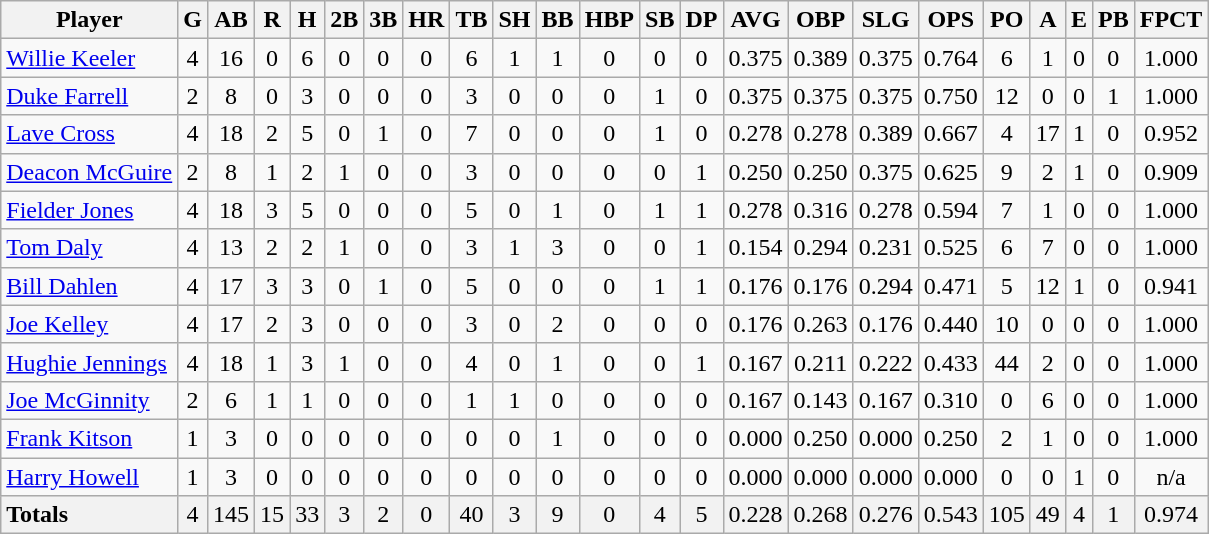<table class="wikitable">
<tr>
<th>Player</th>
<th>G</th>
<th>AB</th>
<th>R</th>
<th>H</th>
<th>2B</th>
<th>3B</th>
<th>HR</th>
<th>TB</th>
<th>SH</th>
<th>BB</th>
<th>HBP</th>
<th>SB</th>
<th>DP</th>
<th>AVG</th>
<th>OBP</th>
<th>SLG</th>
<th>OPS</th>
<th>PO</th>
<th>A</th>
<th>E</th>
<th>PB</th>
<th>FPCT</th>
</tr>
<tr align="center">
<td align="left"><a href='#'>Willie Keeler</a></td>
<td>4</td>
<td>16</td>
<td>0</td>
<td>6</td>
<td>0</td>
<td>0</td>
<td>0</td>
<td>6</td>
<td>1</td>
<td>1</td>
<td>0</td>
<td>0</td>
<td>0</td>
<td>0.375</td>
<td>0.389</td>
<td>0.375</td>
<td>0.764</td>
<td>6</td>
<td>1</td>
<td>0</td>
<td>0</td>
<td>1.000</td>
</tr>
<tr align="center">
<td align="left"><a href='#'>Duke Farrell</a></td>
<td>2</td>
<td>8</td>
<td>0</td>
<td>3</td>
<td>0</td>
<td>0</td>
<td>0</td>
<td>3</td>
<td>0</td>
<td>0</td>
<td>0</td>
<td>1</td>
<td>0</td>
<td>0.375</td>
<td>0.375</td>
<td>0.375</td>
<td>0.750</td>
<td>12</td>
<td>0</td>
<td>0</td>
<td>1</td>
<td>1.000</td>
</tr>
<tr align="center">
<td align="left"><a href='#'>Lave Cross</a></td>
<td>4</td>
<td>18</td>
<td>2</td>
<td>5</td>
<td>0</td>
<td>1</td>
<td>0</td>
<td>7</td>
<td>0</td>
<td>0</td>
<td>0</td>
<td>1</td>
<td>0</td>
<td>0.278</td>
<td>0.278</td>
<td>0.389</td>
<td>0.667</td>
<td>4</td>
<td>17</td>
<td>1</td>
<td>0</td>
<td>0.952</td>
</tr>
<tr align="center">
<td align="left"><a href='#'>Deacon McGuire</a></td>
<td>2</td>
<td>8</td>
<td>1</td>
<td>2</td>
<td>1</td>
<td>0</td>
<td>0</td>
<td>3</td>
<td>0</td>
<td>0</td>
<td>0</td>
<td>0</td>
<td>1</td>
<td>0.250</td>
<td>0.250</td>
<td>0.375</td>
<td>0.625</td>
<td>9</td>
<td>2</td>
<td>1</td>
<td>0</td>
<td>0.909</td>
</tr>
<tr align="center">
<td align="left"><a href='#'>Fielder Jones</a></td>
<td>4</td>
<td>18</td>
<td>3</td>
<td>5</td>
<td>0</td>
<td>0</td>
<td>0</td>
<td>5</td>
<td>0</td>
<td>1</td>
<td>0</td>
<td>1</td>
<td>1</td>
<td>0.278</td>
<td>0.316</td>
<td>0.278</td>
<td>0.594</td>
<td>7</td>
<td>1</td>
<td>0</td>
<td>0</td>
<td>1.000</td>
</tr>
<tr align="center">
<td align="left"><a href='#'>Tom Daly</a></td>
<td>4</td>
<td>13</td>
<td>2</td>
<td>2</td>
<td>1</td>
<td>0</td>
<td>0</td>
<td>3</td>
<td>1</td>
<td>3</td>
<td>0</td>
<td>0</td>
<td>1</td>
<td>0.154</td>
<td>0.294</td>
<td>0.231</td>
<td>0.525</td>
<td>6</td>
<td>7</td>
<td>0</td>
<td>0</td>
<td>1.000</td>
</tr>
<tr align="center">
<td align="left"><a href='#'>Bill Dahlen</a></td>
<td>4</td>
<td>17</td>
<td>3</td>
<td>3</td>
<td>0</td>
<td>1</td>
<td>0</td>
<td>5</td>
<td>0</td>
<td>0</td>
<td>0</td>
<td>1</td>
<td>1</td>
<td>0.176</td>
<td>0.176</td>
<td>0.294</td>
<td>0.471</td>
<td>5</td>
<td>12</td>
<td>1</td>
<td>0</td>
<td>0.941</td>
</tr>
<tr align="center">
<td align="left"><a href='#'>Joe Kelley</a></td>
<td>4</td>
<td>17</td>
<td>2</td>
<td>3</td>
<td>0</td>
<td>0</td>
<td>0</td>
<td>3</td>
<td>0</td>
<td>2</td>
<td>0</td>
<td>0</td>
<td>0</td>
<td>0.176</td>
<td>0.263</td>
<td>0.176</td>
<td>0.440</td>
<td>10</td>
<td>0</td>
<td>0</td>
<td>0</td>
<td>1.000</td>
</tr>
<tr align="center">
<td align="left"><a href='#'>Hughie Jennings</a></td>
<td>4</td>
<td>18</td>
<td>1</td>
<td>3</td>
<td>1</td>
<td>0</td>
<td>0</td>
<td>4</td>
<td>0</td>
<td>1</td>
<td>0</td>
<td>0</td>
<td>1</td>
<td>0.167</td>
<td>0.211</td>
<td>0.222</td>
<td>0.433</td>
<td>44</td>
<td>2</td>
<td>0</td>
<td>0</td>
<td>1.000</td>
</tr>
<tr align="center">
<td align="left"><a href='#'>Joe McGinnity</a></td>
<td>2</td>
<td>6</td>
<td>1</td>
<td>1</td>
<td>0</td>
<td>0</td>
<td>0</td>
<td>1</td>
<td>1</td>
<td>0</td>
<td>0</td>
<td>0</td>
<td>0</td>
<td>0.167</td>
<td>0.143</td>
<td>0.167</td>
<td>0.310</td>
<td>0</td>
<td>6</td>
<td>0</td>
<td>0</td>
<td>1.000</td>
</tr>
<tr align="center">
<td align="left"><a href='#'>Frank Kitson</a></td>
<td>1</td>
<td>3</td>
<td>0</td>
<td>0</td>
<td>0</td>
<td>0</td>
<td>0</td>
<td>0</td>
<td>0</td>
<td>1</td>
<td>0</td>
<td>0</td>
<td>0</td>
<td>0.000</td>
<td>0.250</td>
<td>0.000</td>
<td>0.250</td>
<td>2</td>
<td>1</td>
<td>0</td>
<td>0</td>
<td>1.000</td>
</tr>
<tr align="center">
<td align="left"><a href='#'>Harry Howell</a></td>
<td>1</td>
<td>3</td>
<td>0</td>
<td>0</td>
<td>0</td>
<td>0</td>
<td>0</td>
<td>0</td>
<td>0</td>
<td>0</td>
<td>0</td>
<td>0</td>
<td>0</td>
<td>0.000</td>
<td>0.000</td>
<td>0.000</td>
<td>0.000</td>
<td>0</td>
<td>0</td>
<td>1</td>
<td>0</td>
<td>n/a</td>
</tr>
<tr align="center" style="background: #F2F2F2;">
<td align="left"><strong>Totals</strong></td>
<td>4</td>
<td>145</td>
<td>15</td>
<td>33</td>
<td>3</td>
<td>2</td>
<td>0</td>
<td>40</td>
<td>3</td>
<td>9</td>
<td>0</td>
<td>4</td>
<td>5</td>
<td>0.228</td>
<td>0.268</td>
<td>0.276</td>
<td>0.543</td>
<td>105</td>
<td>49</td>
<td>4</td>
<td>1</td>
<td>0.974</td>
</tr>
</table>
